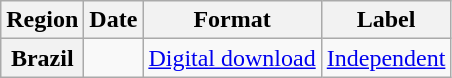<table class="wikitable plainrowheaders">
<tr>
<th scope="col">Region</th>
<th scope="col">Date</th>
<th scope="col">Format</th>
<th scope="col">Label</th>
</tr>
<tr>
<th scope="row" rowspan="3">Brazil</th>
<td></td>
<td><a href='#'>Digital download</a></td>
<td rowspan="3"><a href='#'>Independent</a></td>
</tr>
</table>
